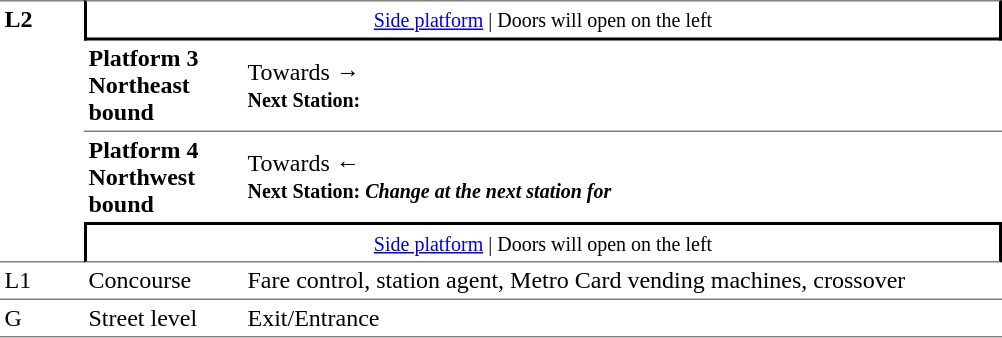<table border=0 cellspacing=0 cellpadding=3>
<tr>
<td style="border-top:solid 1px grey;border-bottom:solid 1px grey;" width=50 rowspan=4 valign=top><strong>L2</strong></td>
<td style="border-top:solid 1px grey;border-right:solid 2px black;border-left:solid 2px black;border-bottom:solid 2px black;text-align:center;" colspan=2><small><a href='#'>Side platform</a> | Doors will open on the left </small></td>
</tr>
<tr>
<td style="border-bottom:solid 1px grey;" width=100><span><strong>Platform 3</strong><br><strong>Northeast bound</strong></span></td>
<td style="border-bottom:solid 1px grey;" width=500>Towards → <br><small><strong>Next Station:</strong> </small></td>
</tr>
<tr>
<td><span><strong>Platform 4</strong><br><strong>Northwest bound</strong></span></td>
<td><span></span>Towards ← <br><small><strong>Next Station:</strong> </small> <small><strong><em>Change at the next station for <strong><em></small></td>
</tr>
<tr>
<td style="border-top:solid 2px black;border-right:solid 2px black;border-left:solid 2px black;border-bottom:solid 1px grey;text-align:center;" colspan=2><small><a href='#'>Side platform</a> | Doors will open on the left </small></td>
</tr>
<tr>
<td valign=top></strong>L1<strong></td>
<td valign=top>Concourse</td>
<td valign=top>Fare control, station agent, Metro Card vending machines, crossover</td>
</tr>
<tr>
<td style="border-bottom:solid 1px grey;border-top:solid 1px grey;" width=50 valign=top></strong>G<strong></td>
<td style="border-top:solid 1px grey;border-bottom:solid 1px grey;" width=100 valign=top>Street level</td>
<td style="border-top:solid 1px grey;border-bottom:solid 1px grey;" width=500 valign=top>Exit/Entrance</td>
</tr>
</table>
